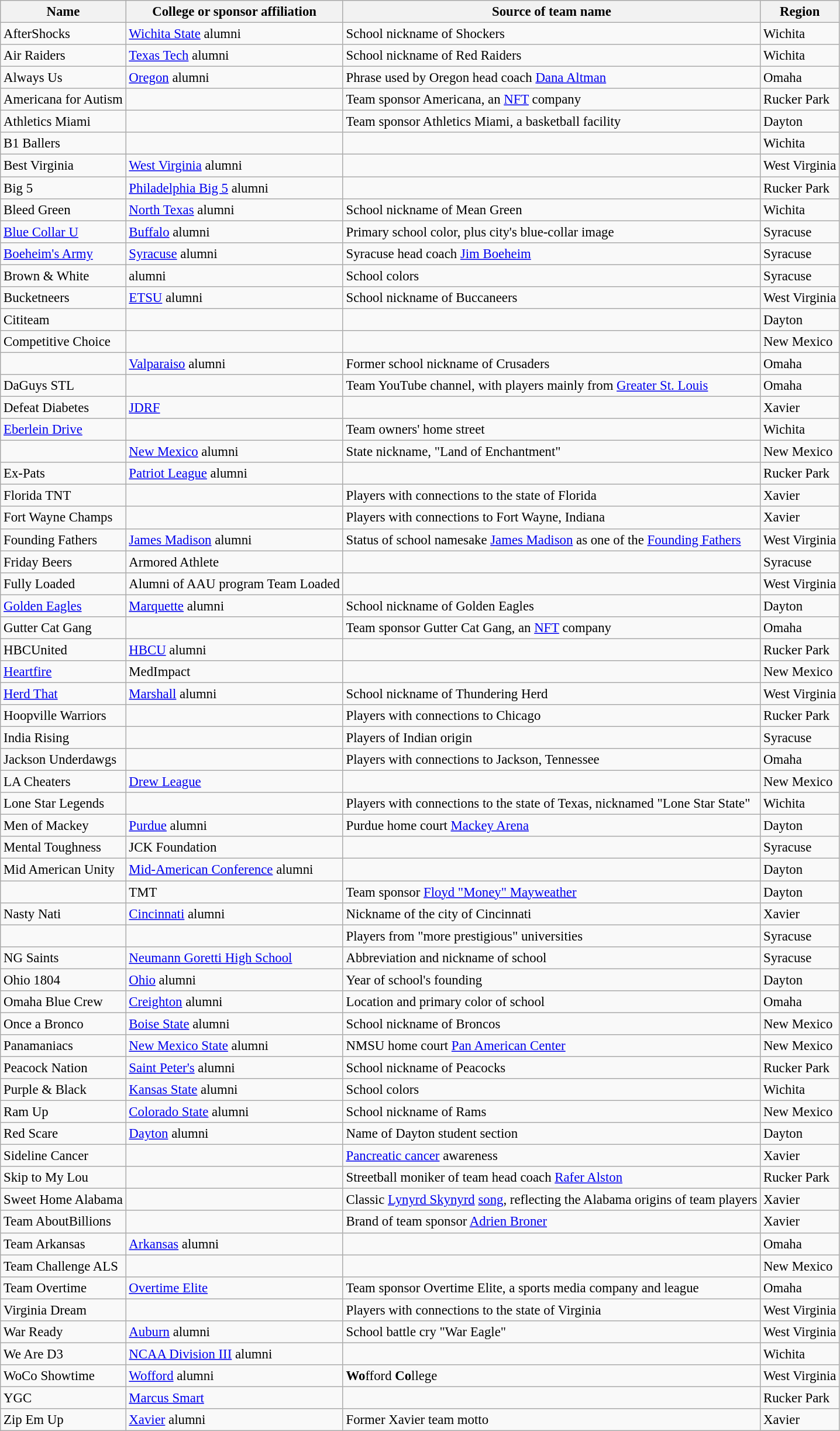<table class="wikitable sortable" style="font-size: 95%;">
<tr>
<th>Name</th>
<th>College or sponsor affiliation</th>
<th>Source of team name</th>
<th>Region</th>
</tr>
<tr>
<td>AfterShocks</td>
<td><a href='#'>Wichita State</a> alumni</td>
<td>School nickname of Shockers</td>
<td>Wichita</td>
</tr>
<tr>
<td>Air Raiders</td>
<td><a href='#'>Texas Tech</a> alumni</td>
<td>School nickname of Red Raiders</td>
<td>Wichita</td>
</tr>
<tr>
<td>Always Us</td>
<td><a href='#'>Oregon</a> alumni</td>
<td>Phrase used by Oregon head coach <a href='#'>Dana Altman</a></td>
<td>Omaha</td>
</tr>
<tr>
<td>Americana for Autism</td>
<td></td>
<td>Team sponsor Americana, an <a href='#'>NFT</a> company</td>
<td>Rucker Park</td>
</tr>
<tr>
<td>Athletics Miami</td>
<td></td>
<td>Team sponsor Athletics Miami, a basketball facility</td>
<td>Dayton</td>
</tr>
<tr>
<td>B1 Ballers</td>
<td></td>
<td></td>
<td>Wichita</td>
</tr>
<tr>
<td>Best Virginia</td>
<td><a href='#'>West Virginia</a> alumni</td>
<td></td>
<td>West Virginia</td>
</tr>
<tr>
<td>Big 5</td>
<td><a href='#'>Philadelphia Big 5</a> alumni</td>
<td></td>
<td>Rucker Park</td>
</tr>
<tr>
<td>Bleed Green</td>
<td><a href='#'>North Texas</a> alumni</td>
<td>School nickname of Mean Green</td>
<td>Wichita</td>
</tr>
<tr>
<td><a href='#'>Blue Collar U</a></td>
<td><a href='#'>Buffalo</a> alumni</td>
<td>Primary school color, plus city's blue-collar image</td>
<td>Syracuse</td>
</tr>
<tr>
<td><a href='#'>Boeheim's Army</a></td>
<td><a href='#'>Syracuse</a> alumni</td>
<td>Syracuse head coach <a href='#'>Jim Boeheim</a></td>
<td>Syracuse</td>
</tr>
<tr>
<td>Brown & White</td>
<td> alumni</td>
<td>School colors</td>
<td>Syracuse</td>
</tr>
<tr>
<td>Bucketneers</td>
<td><a href='#'>ETSU</a> alumni</td>
<td>School nickname of Buccaneers</td>
<td>West Virginia</td>
</tr>
<tr>
<td>Cititeam</td>
<td></td>
<td></td>
<td>Dayton</td>
</tr>
<tr>
<td>Competitive Choice</td>
<td></td>
<td></td>
<td>New Mexico</td>
</tr>
<tr>
<td></td>
<td><a href='#'>Valparaiso</a> alumni</td>
<td>Former school nickname of Crusaders</td>
<td>Omaha</td>
</tr>
<tr>
<td>DaGuys STL</td>
<td></td>
<td>Team YouTube channel, with players mainly from <a href='#'>Greater St. Louis</a></td>
<td>Omaha</td>
</tr>
<tr>
<td>Defeat Diabetes</td>
<td><a href='#'>JDRF</a></td>
<td></td>
<td>Xavier</td>
</tr>
<tr>
<td><a href='#'>Eberlein Drive</a></td>
<td></td>
<td>Team owners' home street</td>
<td>Wichita</td>
</tr>
<tr>
<td></td>
<td><a href='#'>New Mexico</a> alumni</td>
<td>State nickname, "Land of Enchantment"</td>
<td>New Mexico</td>
</tr>
<tr>
<td>Ex-Pats</td>
<td><a href='#'>Patriot League</a> alumni</td>
<td></td>
<td>Rucker Park</td>
</tr>
<tr>
<td>Florida TNT</td>
<td></td>
<td>Players with connections to the state of Florida</td>
<td>Xavier</td>
</tr>
<tr>
<td>Fort Wayne Champs</td>
<td></td>
<td>Players with connections to Fort Wayne, Indiana</td>
<td>Xavier</td>
</tr>
<tr>
<td>Founding Fathers</td>
<td><a href='#'>James Madison</a> alumni</td>
<td>Status of school namesake <a href='#'>James Madison</a> as one of the <a href='#'>Founding Fathers</a></td>
<td>West Virginia</td>
</tr>
<tr>
<td>Friday Beers</td>
<td>Armored Athlete</td>
<td></td>
<td>Syracuse</td>
</tr>
<tr>
<td>Fully Loaded</td>
<td>Alumni of AAU program Team Loaded</td>
<td></td>
<td>West Virginia</td>
</tr>
<tr>
<td><a href='#'>Golden Eagles</a></td>
<td><a href='#'>Marquette</a> alumni</td>
<td>School nickname of Golden Eagles</td>
<td>Dayton</td>
</tr>
<tr>
<td>Gutter Cat Gang</td>
<td></td>
<td>Team sponsor Gutter Cat Gang, an <a href='#'>NFT</a> company</td>
<td>Omaha</td>
</tr>
<tr>
<td>HBCUnited</td>
<td><a href='#'>HBCU</a> alumni</td>
<td></td>
<td>Rucker Park</td>
</tr>
<tr>
<td><a href='#'>Heartfire</a></td>
<td>MedImpact</td>
<td></td>
<td>New Mexico</td>
</tr>
<tr>
<td><a href='#'>Herd That</a></td>
<td><a href='#'>Marshall</a> alumni</td>
<td>School nickname of Thundering Herd</td>
<td>West Virginia</td>
</tr>
<tr>
<td>Hoopville Warriors</td>
<td></td>
<td>Players with connections to Chicago</td>
<td>Rucker Park</td>
</tr>
<tr>
<td>India Rising</td>
<td></td>
<td>Players of Indian origin</td>
<td>Syracuse</td>
</tr>
<tr>
<td>Jackson Underdawgs</td>
<td></td>
<td>Players with connections to Jackson, Tennessee</td>
<td>Omaha</td>
</tr>
<tr>
<td>LA Cheaters</td>
<td><a href='#'>Drew League</a></td>
<td></td>
<td>New Mexico</td>
</tr>
<tr>
<td>Lone Star Legends</td>
<td></td>
<td>Players with connections to the state of Texas, nicknamed "Lone Star State"</td>
<td>Wichita</td>
</tr>
<tr>
<td>Men of Mackey</td>
<td><a href='#'>Purdue</a> alumni</td>
<td>Purdue home court <a href='#'>Mackey Arena</a></td>
<td>Dayton</td>
</tr>
<tr>
<td>Mental Toughness</td>
<td>JCK Foundation</td>
<td></td>
<td>Syracuse</td>
</tr>
<tr>
<td>Mid American Unity</td>
<td><a href='#'>Mid-American Conference</a> alumni</td>
<td></td>
<td>Dayton</td>
</tr>
<tr>
<td></td>
<td>TMT</td>
<td>Team sponsor <a href='#'>Floyd "Money" Mayweather</a></td>
<td>Dayton</td>
</tr>
<tr>
<td>Nasty Nati</td>
<td><a href='#'>Cincinnati</a> alumni</td>
<td>Nickname of the city of Cincinnati</td>
<td>Xavier</td>
</tr>
<tr>
<td></td>
<td></td>
<td>Players from "more prestigious" universities</td>
<td>Syracuse</td>
</tr>
<tr>
<td>NG Saints</td>
<td><a href='#'>Neumann Goretti High School</a></td>
<td>Abbreviation and nickname of school</td>
<td>Syracuse</td>
</tr>
<tr>
<td>Ohio 1804</td>
<td><a href='#'>Ohio</a> alumni</td>
<td>Year of school's founding</td>
<td>Dayton</td>
</tr>
<tr>
<td>Omaha Blue Crew</td>
<td><a href='#'>Creighton</a> alumni</td>
<td>Location and primary color of school</td>
<td>Omaha</td>
</tr>
<tr>
<td>Once a Bronco</td>
<td><a href='#'>Boise State</a> alumni</td>
<td>School nickname of Broncos</td>
<td>New Mexico</td>
</tr>
<tr>
<td>Panamaniacs</td>
<td><a href='#'>New Mexico State</a> alumni</td>
<td>NMSU home court <a href='#'>Pan American Center</a></td>
<td>New Mexico</td>
</tr>
<tr>
<td>Peacock Nation</td>
<td><a href='#'>Saint Peter's</a> alumni</td>
<td>School nickname of Peacocks</td>
<td>Rucker Park</td>
</tr>
<tr>
<td>Purple & Black</td>
<td><a href='#'>Kansas State</a> alumni</td>
<td>School colors</td>
<td>Wichita</td>
</tr>
<tr>
<td>Ram Up</td>
<td><a href='#'>Colorado State</a> alumni</td>
<td>School nickname of Rams</td>
<td>New Mexico</td>
</tr>
<tr>
<td>Red Scare</td>
<td><a href='#'>Dayton</a> alumni</td>
<td>Name of Dayton student section</td>
<td>Dayton</td>
</tr>
<tr>
<td>Sideline Cancer</td>
<td></td>
<td><a href='#'>Pancreatic cancer</a> awareness</td>
<td>Xavier</td>
</tr>
<tr>
<td>Skip to My Lou</td>
<td></td>
<td>Streetball moniker of team head coach <a href='#'>Rafer Alston</a></td>
<td>Rucker Park</td>
</tr>
<tr>
<td>Sweet Home Alabama</td>
<td></td>
<td>Classic <a href='#'>Lynyrd Skynyrd</a> <a href='#'>song</a>, reflecting the Alabama origins of team players</td>
<td>Xavier</td>
</tr>
<tr>
<td>Team AboutBillions</td>
<td></td>
<td>Brand of team sponsor <a href='#'>Adrien Broner</a></td>
<td>Xavier</td>
</tr>
<tr>
<td>Team Arkansas</td>
<td><a href='#'>Arkansas</a> alumni</td>
<td></td>
<td>Omaha</td>
</tr>
<tr>
<td>Team Challenge ALS</td>
<td></td>
<td></td>
<td>New Mexico</td>
</tr>
<tr>
<td>Team Overtime</td>
<td><a href='#'>Overtime Elite</a></td>
<td>Team sponsor Overtime Elite, a sports media company and league</td>
<td>Omaha</td>
</tr>
<tr>
<td>Virginia Dream</td>
<td></td>
<td>Players with connections to the state of Virginia</td>
<td>West Virginia</td>
</tr>
<tr>
<td>War Ready</td>
<td><a href='#'>Auburn</a> alumni</td>
<td>School battle cry "War Eagle"</td>
<td>West Virginia</td>
</tr>
<tr>
<td>We Are D3</td>
<td><a href='#'>NCAA Division III</a> alumni</td>
<td></td>
<td>Wichita</td>
</tr>
<tr>
<td>WoCo Showtime</td>
<td><a href='#'>Wofford</a> alumni</td>
<td><strong>Wo</strong>fford <strong>Co</strong>llege</td>
<td>West Virginia</td>
</tr>
<tr>
<td>YGC</td>
<td><a href='#'>Marcus Smart</a></td>
<td></td>
<td>Rucker Park</td>
</tr>
<tr>
<td>Zip Em Up</td>
<td><a href='#'>Xavier</a> alumni</td>
<td>Former Xavier team motto</td>
<td>Xavier</td>
</tr>
</table>
